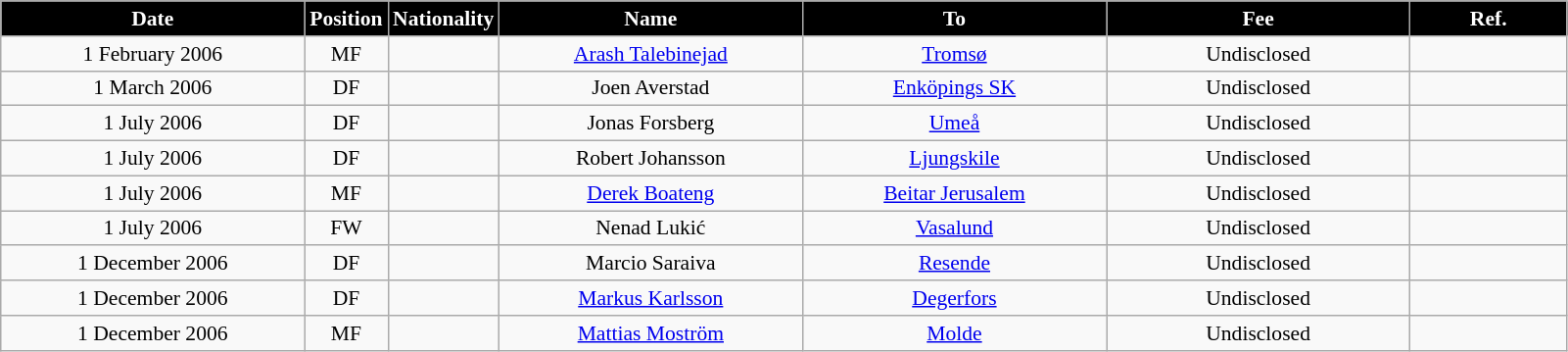<table class="wikitable"  style="text-align:center; font-size:90%; ">
<tr>
<th style="background:#000000; color:white; width:200px;">Date</th>
<th style="background:#000000; color:white; width:50px;">Position</th>
<th style="background:#000000; color:white; width:50px;">Nationality</th>
<th style="background:#000000; color:white; width:200px;">Name</th>
<th style="background:#000000; color:white; width:200px;">To</th>
<th style="background:#000000; color:white; width:200px;">Fee</th>
<th style="background:#000000; color:white; width:100px;">Ref.</th>
</tr>
<tr>
<td>1 February 2006</td>
<td>MF</td>
<td></td>
<td><a href='#'>Arash Talebinejad</a></td>
<td><a href='#'>Tromsø</a></td>
<td>Undisclosed</td>
<td></td>
</tr>
<tr>
<td>1 March 2006</td>
<td>DF</td>
<td></td>
<td>Joen Averstad</td>
<td><a href='#'>Enköpings SK</a></td>
<td>Undisclosed</td>
<td></td>
</tr>
<tr>
<td>1 July 2006</td>
<td>DF</td>
<td></td>
<td>Jonas Forsberg</td>
<td><a href='#'>Umeå</a></td>
<td>Undisclosed</td>
<td></td>
</tr>
<tr>
<td>1 July 2006</td>
<td>DF</td>
<td></td>
<td>Robert Johansson</td>
<td><a href='#'>Ljungskile</a></td>
<td>Undisclosed</td>
<td></td>
</tr>
<tr>
<td>1 July 2006</td>
<td>MF</td>
<td></td>
<td><a href='#'>Derek Boateng</a></td>
<td><a href='#'>Beitar Jerusalem</a></td>
<td>Undisclosed</td>
<td></td>
</tr>
<tr>
<td>1 July 2006</td>
<td>FW</td>
<td></td>
<td>Nenad Lukić</td>
<td><a href='#'>Vasalund</a></td>
<td>Undisclosed</td>
<td></td>
</tr>
<tr>
<td>1 December 2006</td>
<td>DF</td>
<td></td>
<td>Marcio Saraiva</td>
<td><a href='#'>Resende</a></td>
<td>Undisclosed</td>
<td></td>
</tr>
<tr>
<td>1 December 2006</td>
<td>DF</td>
<td></td>
<td><a href='#'>Markus Karlsson</a></td>
<td><a href='#'>Degerfors</a></td>
<td>Undisclosed</td>
<td></td>
</tr>
<tr>
<td>1 December 2006</td>
<td>MF</td>
<td></td>
<td><a href='#'>Mattias Moström</a></td>
<td><a href='#'>Molde</a></td>
<td>Undisclosed</td>
<td></td>
</tr>
</table>
